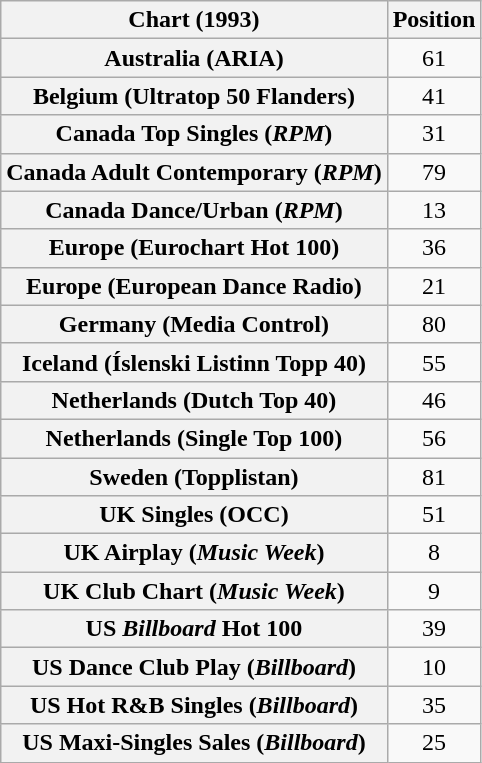<table class="wikitable plainrowheaders sortable">
<tr>
<th>Chart (1993)</th>
<th>Position</th>
</tr>
<tr>
<th scope="row">Australia (ARIA)</th>
<td style="text-align:center;">61</td>
</tr>
<tr>
<th scope="row">Belgium (Ultratop 50 Flanders)</th>
<td style="text-align:center;">41</td>
</tr>
<tr>
<th scope="row">Canada Top Singles (<em>RPM</em>)</th>
<td style="text-align:center;">31</td>
</tr>
<tr>
<th scope="row">Canada Adult Contemporary (<em>RPM</em>)</th>
<td style="text-align:center;">79</td>
</tr>
<tr>
<th scope="row">Canada Dance/Urban (<em>RPM</em>)</th>
<td style="text-align:center;">13</td>
</tr>
<tr>
<th scope="row">Europe (Eurochart Hot 100)</th>
<td style="text-align:center;">36</td>
</tr>
<tr>
<th scope="row">Europe (European Dance Radio)</th>
<td style="text-align:center;">21</td>
</tr>
<tr>
<th scope="row">Germany (Media Control)</th>
<td style="text-align:center;">80</td>
</tr>
<tr>
<th scope="row">Iceland (Íslenski Listinn Topp 40)</th>
<td style="text-align:center;">55</td>
</tr>
<tr>
<th scope="row">Netherlands (Dutch Top 40)</th>
<td style="text-align:center;">46</td>
</tr>
<tr>
<th scope="row">Netherlands (Single Top 100)</th>
<td style="text-align:center;">56</td>
</tr>
<tr>
<th scope="row">Sweden (Topplistan)</th>
<td style="text-align:center;">81</td>
</tr>
<tr>
<th scope="row">UK Singles (OCC)</th>
<td style="text-align:center;">51</td>
</tr>
<tr>
<th scope="row">UK Airplay (<em>Music Week</em>)</th>
<td style="text-align:center;">8</td>
</tr>
<tr>
<th scope="row">UK Club Chart (<em>Music Week</em>)</th>
<td style="text-align:center;">9</td>
</tr>
<tr>
<th scope="row">US <em>Billboard</em> Hot 100</th>
<td style="text-align:center;">39</td>
</tr>
<tr>
<th scope="row">US Dance Club Play (<em>Billboard</em>)</th>
<td style="text-align:center;">10</td>
</tr>
<tr>
<th scope="row">US Hot R&B Singles (<em>Billboard</em>)</th>
<td style="text-align:center;">35</td>
</tr>
<tr>
<th scope="row">US Maxi-Singles Sales (<em>Billboard</em>)</th>
<td style="text-align:center;">25</td>
</tr>
</table>
